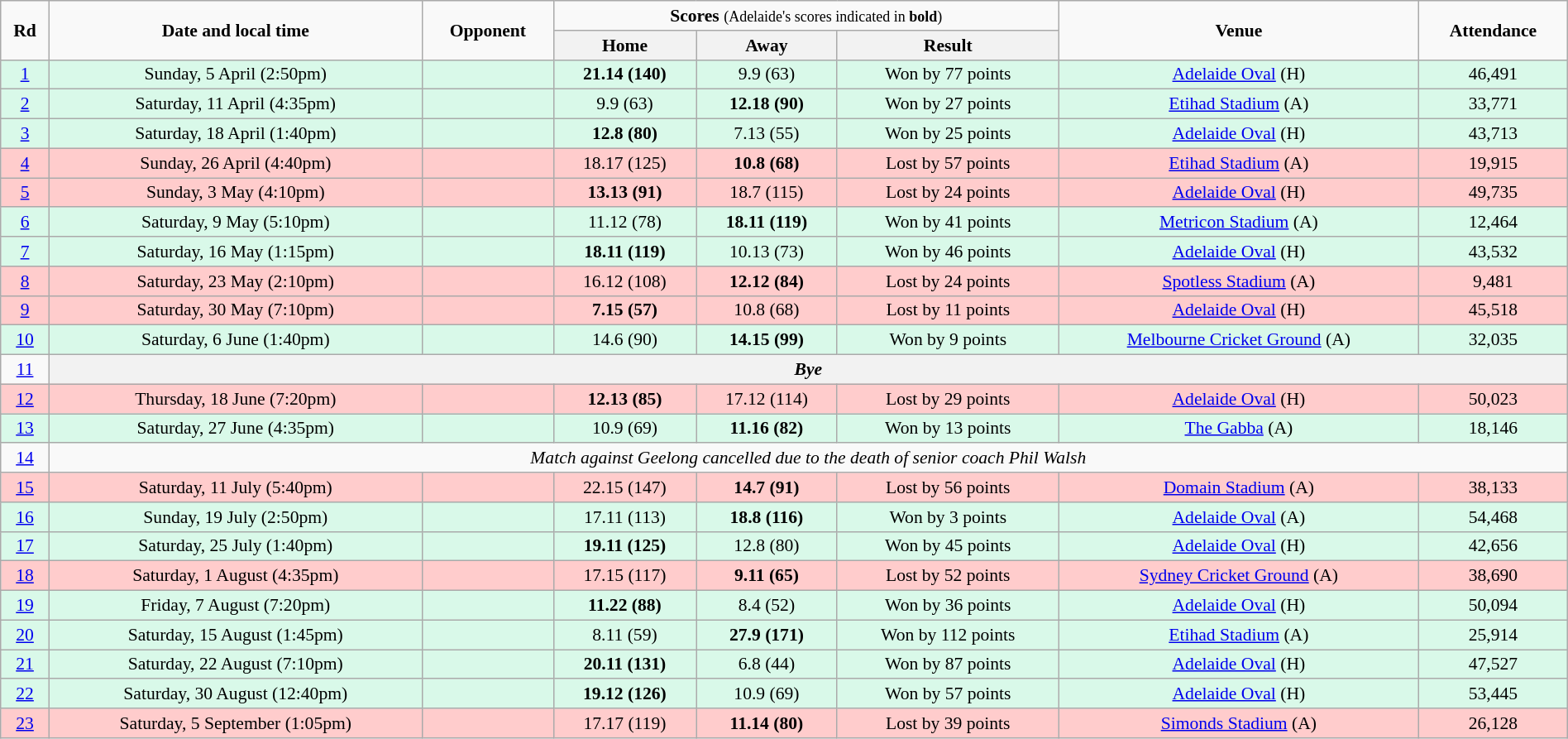<table class="wikitable" style="font-size:90%; text-align:center; width: 100%; margin-left: auto; margin-right: auto;">
<tr>
<td rowspan=2><strong>Rd</strong></td>
<td rowspan=2><strong>Date and local time</strong></td>
<td rowspan=2><strong>Opponent</strong></td>
<td colspan=3><strong>Scores</strong> <small>(Adelaide's scores indicated in <strong>bold</strong>)</small></td>
<td rowspan=2><strong>Venue</strong></td>
<td rowspan=2><strong>Attendance</strong></td>
</tr>
<tr>
<th>Home</th>
<th>Away</th>
<th>Result</th>
</tr>
<tr style="background:#d9f9e9;">
<td><a href='#'>1</a></td>
<td>Sunday, 5 April (2:50pm)</td>
<td></td>
<td><strong>21.14 (140)</strong></td>
<td>9.9 (63)</td>
<td>Won by 77 points</td>
<td><a href='#'>Adelaide Oval</a> (H)</td>
<td>46,491</td>
</tr>
<tr style="background:#d9f9e9;">
<td><a href='#'>2</a></td>
<td>Saturday, 11 April (4:35pm)</td>
<td></td>
<td>9.9 (63)</td>
<td><strong>12.18 (90)</strong></td>
<td>Won by 27 points</td>
<td><a href='#'>Etihad Stadium</a> (A)</td>
<td>33,771</td>
</tr>
<tr style="background:#d9f9e9;">
<td><a href='#'>3</a></td>
<td>Saturday, 18 April (1:40pm)</td>
<td></td>
<td><strong>12.8 (80)</strong></td>
<td>7.13 (55)</td>
<td>Won by 25 points</td>
<td><a href='#'>Adelaide Oval</a> (H)</td>
<td>43,713</td>
</tr>
<tr style="background:#fcc;">
<td><a href='#'>4</a></td>
<td>Sunday, 26 April (4:40pm)</td>
<td></td>
<td>18.17 (125)</td>
<td><strong>10.8 (68)</strong></td>
<td>Lost by 57 points</td>
<td><a href='#'>Etihad Stadium</a> (A)</td>
<td>19,915</td>
</tr>
<tr - style="background:#fcc;">
<td><a href='#'>5</a></td>
<td>Sunday, 3 May (4:10pm)</td>
<td></td>
<td><strong>13.13 (91)</strong></td>
<td>18.7 (115)</td>
<td>Lost by 24 points</td>
<td><a href='#'>Adelaide Oval</a> (H)</td>
<td>49,735</td>
</tr>
<tr style="background:#d9f9e9;">
<td><a href='#'>6</a></td>
<td>Saturday, 9 May (5:10pm)</td>
<td></td>
<td>11.12 (78)</td>
<td><strong>18.11 (119)</strong></td>
<td>Won by 41 points</td>
<td><a href='#'>Metricon Stadium</a> (A)</td>
<td>12,464</td>
</tr>
<tr style="background:#d9f9e9;">
<td><a href='#'>7</a></td>
<td>Saturday, 16 May (1:15pm)</td>
<td></td>
<td><strong>18.11 (119)</strong></td>
<td>10.13 (73)</td>
<td>Won by 46 points</td>
<td><a href='#'>Adelaide Oval</a> (H)</td>
<td>43,532</td>
</tr>
<tr style="background:#fcc;">
<td><a href='#'>8</a></td>
<td>Saturday, 23 May (2:10pm)</td>
<td></td>
<td>16.12 (108)</td>
<td><strong>12.12 (84)</strong></td>
<td>Lost by 24 points</td>
<td><a href='#'>Spotless Stadium</a> (A)</td>
<td>9,481</td>
</tr>
<tr style="background:#fcc;">
<td><a href='#'>9</a></td>
<td>Saturday, 30 May (7:10pm)</td>
<td></td>
<td><strong>7.15 (57)</strong></td>
<td>10.8 (68)</td>
<td>Lost by 11 points</td>
<td><a href='#'>Adelaide Oval</a> (H)</td>
<td>45,518</td>
</tr>
<tr style="background:#d9f9e9;">
<td><a href='#'>10</a></td>
<td>Saturday, 6 June (1:40pm)</td>
<td></td>
<td>14.6 (90)</td>
<td><strong>14.15 (99)</strong></td>
<td>Won by 9 points</td>
<td><a href='#'>Melbourne Cricket Ground</a> (A)</td>
<td>32,035</td>
</tr>
<tr>
<td><a href='#'>11</a></td>
<th colspan="7"><span><em>Bye</em></span></th>
</tr>
<tr style="background:#fcc;">
<td><a href='#'>12</a></td>
<td>Thursday, 18 June (7:20pm)</td>
<td></td>
<td><strong>12.13 (85)</strong></td>
<td>17.12 (114)</td>
<td>Lost by 29 points</td>
<td><a href='#'>Adelaide Oval</a> (H)</td>
<td>50,023</td>
</tr>
<tr style="background:#d9f9e9;">
<td><a href='#'>13</a></td>
<td>Saturday, 27 June (4:35pm)</td>
<td></td>
<td>10.9 (69)</td>
<td><strong>11.16 (82)</strong></td>
<td>Won by 13 points</td>
<td><a href='#'>The Gabba</a> (A)</td>
<td>18,146</td>
</tr>
<tr>
<td><a href='#'>14</a></td>
<td colspan="7"><span><em> Match against Geelong cancelled due to the death of senior coach Phil Walsh</em></span></td>
</tr>
<tr style="background:#fcc;">
<td><a href='#'>15</a></td>
<td>Saturday, 11 July (5:40pm)</td>
<td></td>
<td>22.15 (147)</td>
<td><strong>14.7 (91)</strong></td>
<td>Lost by 56 points</td>
<td><a href='#'>Domain Stadium</a> (A)</td>
<td>38,133</td>
</tr>
<tr style="background:#d9f9e9;">
<td><a href='#'>16</a></td>
<td>Sunday, 19 July (2:50pm)</td>
<td></td>
<td>17.11 (113)</td>
<td><strong>18.8 (116)</strong></td>
<td>Won by 3 points</td>
<td><a href='#'>Adelaide Oval</a> (A)</td>
<td>54,468</td>
</tr>
<tr style="background:#d9f9e9;">
<td><a href='#'>17</a></td>
<td>Saturday, 25 July (1:40pm)</td>
<td></td>
<td><strong>19.11 (125)</strong></td>
<td>12.8 (80)</td>
<td>Won by 45 points</td>
<td><a href='#'>Adelaide Oval</a> (H)</td>
<td>42,656</td>
</tr>
<tr style="background:#fcc;">
<td><a href='#'>18</a></td>
<td>Saturday, 1 August (4:35pm)</td>
<td></td>
<td>17.15 (117)</td>
<td><strong>9.11 (65)</strong></td>
<td>Lost by 52 points</td>
<td><a href='#'>Sydney Cricket Ground</a> (A)</td>
<td>38,690</td>
</tr>
<tr style="background:#d9f9e9;">
<td><a href='#'>19</a></td>
<td>Friday, 7 August (7:20pm)</td>
<td></td>
<td><strong>11.22 (88)</strong></td>
<td>8.4 (52)</td>
<td>Won by 36 points</td>
<td><a href='#'>Adelaide Oval</a> (H)</td>
<td>50,094</td>
</tr>
<tr style="background:#d9f9e9;">
<td><a href='#'>20</a></td>
<td>Saturday, 15 August (1:45pm)</td>
<td></td>
<td>8.11 (59)</td>
<td><strong>27.9 (171)</strong></td>
<td>Won by 112 points</td>
<td><a href='#'>Etihad Stadium</a> (A)</td>
<td>25,914</td>
</tr>
<tr style="background:#d9f9e9;">
<td><a href='#'>21</a></td>
<td>Saturday, 22 August (7:10pm)</td>
<td></td>
<td><strong>20.11 (131)</strong></td>
<td>6.8 (44)</td>
<td>Won by 87 points</td>
<td><a href='#'>Adelaide Oval</a> (H)</td>
<td>47,527</td>
</tr>
<tr style="background:#d9f9e9;">
<td><a href='#'>22</a></td>
<td>Saturday, 30 August (12:40pm)</td>
<td></td>
<td><strong>19.12 (126)</strong></td>
<td>10.9 (69)</td>
<td>Won by 57 points</td>
<td><a href='#'>Adelaide Oval</a> (H)</td>
<td>53,445</td>
</tr>
<tr style="background:#fcc;">
<td><a href='#'>23</a></td>
<td>Saturday, 5 September (1:05pm)</td>
<td></td>
<td>17.17 (119)</td>
<td><strong>11.14 (80)</strong></td>
<td>Lost by 39 points</td>
<td><a href='#'>Simonds Stadium</a> (A)</td>
<td>26,128</td>
</tr>
</table>
